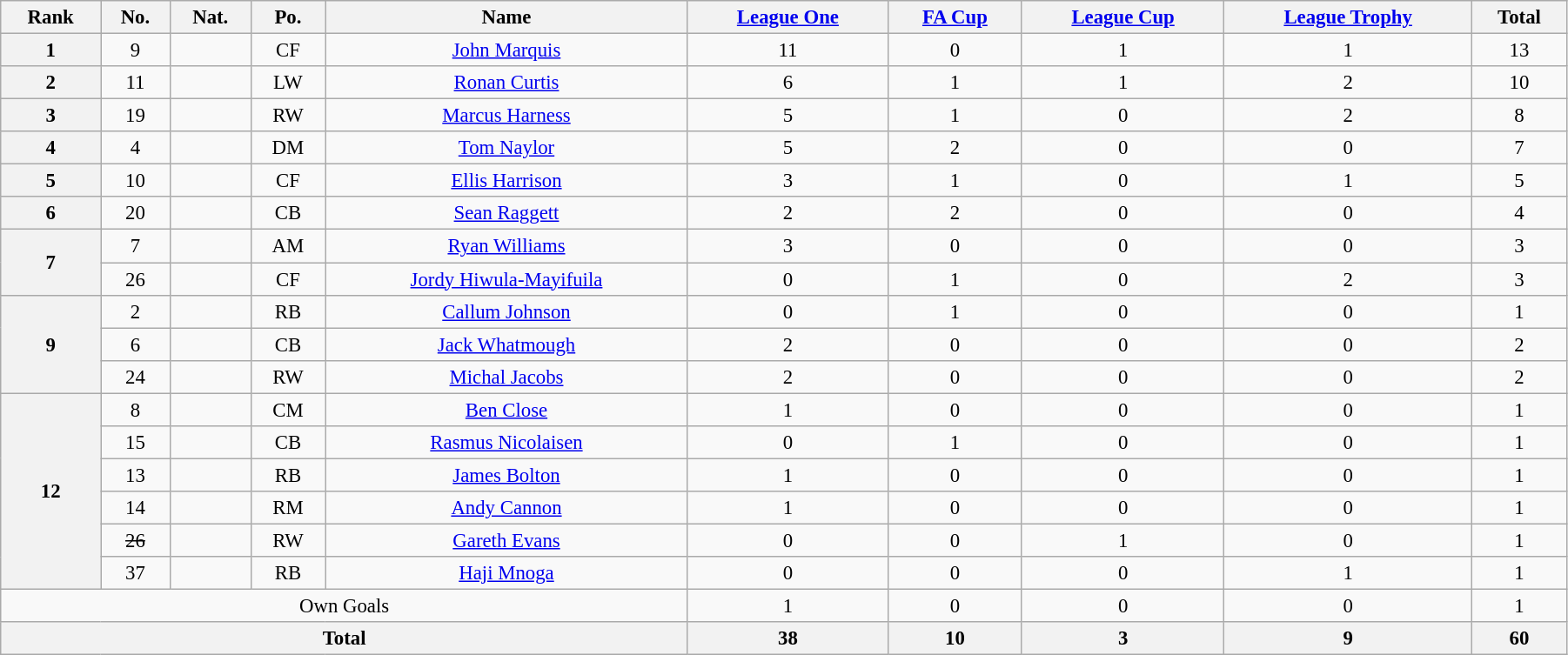<table class="wikitable" style="text-align:center; font-size:95%; width:95%;">
<tr>
<th>Rank</th>
<th>No.</th>
<th>Nat.</th>
<th>Po.</th>
<th>Name</th>
<th><a href='#'>League One</a></th>
<th><a href='#'>FA Cup</a></th>
<th><a href='#'>League Cup</a></th>
<th><a href='#'>League Trophy</a></th>
<th>Total</th>
</tr>
<tr>
<th rowspan=1>1</th>
<td>9</td>
<td></td>
<td>CF</td>
<td><a href='#'>John Marquis</a></td>
<td>11</td>
<td>0</td>
<td>1</td>
<td>1</td>
<td>13</td>
</tr>
<tr>
<th rowspan=1>2</th>
<td>11</td>
<td></td>
<td>LW</td>
<td><a href='#'>Ronan Curtis</a></td>
<td>6</td>
<td>1</td>
<td>1</td>
<td>2</td>
<td>10</td>
</tr>
<tr>
<th rowspan=1>3</th>
<td>19</td>
<td></td>
<td>RW</td>
<td><a href='#'>Marcus Harness</a></td>
<td>5</td>
<td>1</td>
<td>0</td>
<td>2</td>
<td>8</td>
</tr>
<tr>
<th rowspan=1>4</th>
<td>4</td>
<td></td>
<td>DM</td>
<td><a href='#'>Tom Naylor</a></td>
<td>5</td>
<td>2</td>
<td>0</td>
<td>0</td>
<td>7</td>
</tr>
<tr>
<th rowspan=1>5</th>
<td>10</td>
<td></td>
<td>CF</td>
<td><a href='#'>Ellis Harrison</a></td>
<td>3</td>
<td>1</td>
<td>0</td>
<td>1</td>
<td>5</td>
</tr>
<tr>
<th rowspan=1>6</th>
<td>20</td>
<td></td>
<td>CB</td>
<td><a href='#'>Sean Raggett</a></td>
<td>2</td>
<td>2</td>
<td>0</td>
<td>0</td>
<td>4</td>
</tr>
<tr>
<th rowspan=2>7</th>
<td>7</td>
<td></td>
<td>AM</td>
<td><a href='#'>Ryan Williams</a></td>
<td>3</td>
<td>0</td>
<td>0</td>
<td>0</td>
<td>3</td>
</tr>
<tr>
<td>26</td>
<td></td>
<td>CF</td>
<td><a href='#'>Jordy Hiwula-Mayifuila</a></td>
<td>0</td>
<td>1</td>
<td>0</td>
<td>2</td>
<td>3</td>
</tr>
<tr>
<th rowspan=3>9</th>
<td>2</td>
<td></td>
<td>RB</td>
<td><a href='#'>Callum Johnson</a></td>
<td>0</td>
<td>1</td>
<td>0</td>
<td>0</td>
<td>1</td>
</tr>
<tr>
<td>6</td>
<td></td>
<td>CB</td>
<td><a href='#'>Jack Whatmough</a></td>
<td>2</td>
<td>0</td>
<td>0</td>
<td>0</td>
<td>2</td>
</tr>
<tr>
<td>24</td>
<td></td>
<td>RW</td>
<td><a href='#'>Michal Jacobs</a></td>
<td>2</td>
<td>0</td>
<td>0</td>
<td>0</td>
<td>2</td>
</tr>
<tr>
<th rowspan=6>12</th>
<td>8</td>
<td></td>
<td>CM</td>
<td><a href='#'>Ben Close</a></td>
<td>1</td>
<td>0</td>
<td>0</td>
<td>0</td>
<td>1</td>
</tr>
<tr>
<td>15</td>
<td></td>
<td>CB</td>
<td><a href='#'>Rasmus Nicolaisen</a></td>
<td>0</td>
<td>1</td>
<td>0</td>
<td>0</td>
<td>1</td>
</tr>
<tr>
<td>13</td>
<td></td>
<td>RB</td>
<td><a href='#'>James Bolton</a></td>
<td>1</td>
<td>0</td>
<td>0</td>
<td>0</td>
<td>1</td>
</tr>
<tr>
<td>14</td>
<td></td>
<td>RM</td>
<td><a href='#'>Andy Cannon</a></td>
<td>1</td>
<td>0</td>
<td>0</td>
<td>0</td>
<td>1</td>
</tr>
<tr>
<td><s>26</s></td>
<td></td>
<td>RW</td>
<td><a href='#'>Gareth Evans</a></td>
<td>0</td>
<td>0</td>
<td>1</td>
<td>0</td>
<td>1</td>
</tr>
<tr>
<td>37</td>
<td></td>
<td>RB</td>
<td><a href='#'>Haji Mnoga</a></td>
<td>0</td>
<td>0</td>
<td>0</td>
<td>1</td>
<td>1</td>
</tr>
<tr>
<td colspan=5>Own Goals</td>
<td>1</td>
<td>0</td>
<td>0</td>
<td>0</td>
<td>1</td>
</tr>
<tr>
<th colspan=5>Total</th>
<th>38</th>
<th>10</th>
<th>3</th>
<th>9</th>
<th>60</th>
</tr>
</table>
